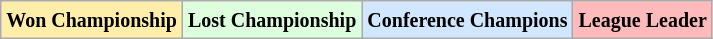<table class="wikitable">
<tr>
<td style="background:#fea;"><small><strong>Won Championship</strong></small></td>
<td style="background:#dfd;"><small><strong>Lost Championship</strong></small></td>
<td style="background:#d0e7ff;"><small><strong>Conference Champions</strong></small></td>
<td style="background:#fbb;"><small><strong>League Leader</strong></small></td>
</tr>
</table>
